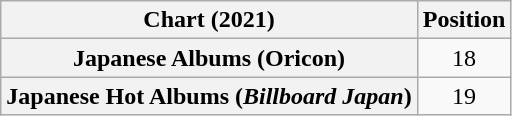<table class="wikitable plainrowheaders" style="text-align:center">
<tr>
<th scope="col">Chart (2021)</th>
<th scope="col">Position</th>
</tr>
<tr>
<th scope="row">Japanese Albums (Oricon)</th>
<td>18</td>
</tr>
<tr>
<th scope="row">Japanese Hot Albums (<em>Billboard Japan</em>)</th>
<td>19</td>
</tr>
</table>
